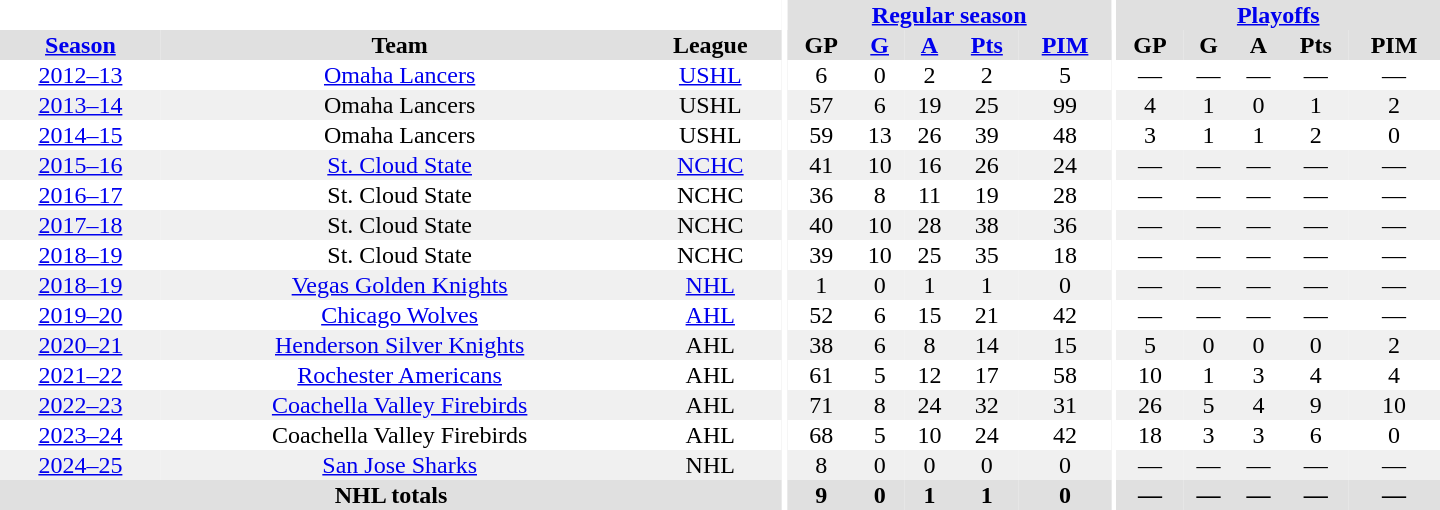<table border="0" cellpadding="1" cellspacing="0" style="text-align:center; width:60em">
<tr bgcolor="#e0e0e0">
<th colspan="3" bgcolor="#ffffff"></th>
<th rowspan="99" bgcolor="#ffffff"></th>
<th colspan="5"><a href='#'>Regular season</a></th>
<th rowspan="99" bgcolor="#ffffff"></th>
<th colspan="5"><a href='#'>Playoffs</a></th>
</tr>
<tr bgcolor="#e0e0e0">
<th><a href='#'>Season</a></th>
<th>Team</th>
<th>League</th>
<th>GP</th>
<th><a href='#'>G</a></th>
<th><a href='#'>A</a></th>
<th><a href='#'>Pts</a></th>
<th><a href='#'>PIM</a></th>
<th>GP</th>
<th>G</th>
<th>A</th>
<th>Pts</th>
<th>PIM</th>
</tr>
<tr>
<td><a href='#'>2012–13</a></td>
<td><a href='#'>Omaha Lancers</a></td>
<td><a href='#'>USHL</a></td>
<td>6</td>
<td>0</td>
<td>2</td>
<td>2</td>
<td>5</td>
<td>—</td>
<td>—</td>
<td>—</td>
<td>—</td>
<td>—</td>
</tr>
<tr bgcolor="#f0f0f0">
<td><a href='#'>2013–14</a></td>
<td>Omaha Lancers</td>
<td>USHL</td>
<td>57</td>
<td>6</td>
<td>19</td>
<td>25</td>
<td>99</td>
<td>4</td>
<td>1</td>
<td>0</td>
<td>1</td>
<td>2</td>
</tr>
<tr>
<td><a href='#'>2014–15</a></td>
<td>Omaha Lancers</td>
<td>USHL</td>
<td>59</td>
<td>13</td>
<td>26</td>
<td>39</td>
<td>48</td>
<td>3</td>
<td>1</td>
<td>1</td>
<td>2</td>
<td>0</td>
</tr>
<tr bgcolor="#f0f0f0">
<td><a href='#'>2015–16</a></td>
<td><a href='#'>St. Cloud State</a></td>
<td><a href='#'>NCHC</a></td>
<td>41</td>
<td>10</td>
<td>16</td>
<td>26</td>
<td>24</td>
<td>—</td>
<td>—</td>
<td>—</td>
<td>—</td>
<td>—</td>
</tr>
<tr>
<td><a href='#'>2016–17</a></td>
<td>St. Cloud State</td>
<td>NCHC</td>
<td>36</td>
<td>8</td>
<td>11</td>
<td>19</td>
<td>28</td>
<td>—</td>
<td>—</td>
<td>—</td>
<td>—</td>
<td>—</td>
</tr>
<tr bgcolor="#f0f0f0">
<td><a href='#'>2017–18</a></td>
<td>St. Cloud State</td>
<td>NCHC</td>
<td>40</td>
<td>10</td>
<td>28</td>
<td>38</td>
<td>36</td>
<td>—</td>
<td>—</td>
<td>—</td>
<td>—</td>
<td>—</td>
</tr>
<tr>
<td><a href='#'>2018–19</a></td>
<td>St. Cloud State</td>
<td>NCHC</td>
<td>39</td>
<td>10</td>
<td>25</td>
<td>35</td>
<td>18</td>
<td>—</td>
<td>—</td>
<td>—</td>
<td>—</td>
<td>—</td>
</tr>
<tr bgcolor="#f0f0f0">
<td><a href='#'>2018–19</a></td>
<td><a href='#'>Vegas Golden Knights</a></td>
<td><a href='#'>NHL</a></td>
<td>1</td>
<td>0</td>
<td>1</td>
<td>1</td>
<td>0</td>
<td>—</td>
<td>—</td>
<td>—</td>
<td>—</td>
<td>—</td>
</tr>
<tr>
<td><a href='#'>2019–20</a></td>
<td><a href='#'>Chicago Wolves</a></td>
<td><a href='#'>AHL</a></td>
<td>52</td>
<td>6</td>
<td>15</td>
<td>21</td>
<td>42</td>
<td>—</td>
<td>—</td>
<td>—</td>
<td>—</td>
<td>—</td>
</tr>
<tr bgcolor="#f0f0f0">
<td><a href='#'>2020–21</a></td>
<td><a href='#'>Henderson Silver Knights</a></td>
<td>AHL</td>
<td>38</td>
<td>6</td>
<td>8</td>
<td>14</td>
<td>15</td>
<td>5</td>
<td>0</td>
<td>0</td>
<td>0</td>
<td>2</td>
</tr>
<tr>
<td><a href='#'>2021–22</a></td>
<td><a href='#'>Rochester Americans</a></td>
<td>AHL</td>
<td>61</td>
<td>5</td>
<td>12</td>
<td>17</td>
<td>58</td>
<td>10</td>
<td>1</td>
<td>3</td>
<td>4</td>
<td>4</td>
</tr>
<tr bgcolor="#f0f0f0">
<td><a href='#'>2022–23</a></td>
<td><a href='#'>Coachella Valley Firebirds</a></td>
<td>AHL</td>
<td>71</td>
<td>8</td>
<td>24</td>
<td>32</td>
<td>31</td>
<td>26</td>
<td>5</td>
<td>4</td>
<td>9</td>
<td>10</td>
</tr>
<tr>
<td><a href='#'>2023–24</a></td>
<td>Coachella Valley Firebirds</td>
<td>AHL</td>
<td>68</td>
<td>5</td>
<td>10</td>
<td>24</td>
<td>42</td>
<td>18</td>
<td>3</td>
<td>3</td>
<td>6</td>
<td>0</td>
</tr>
<tr bgcolor="#f0f0f0">
<td><a href='#'>2024–25</a></td>
<td><a href='#'>San Jose Sharks</a></td>
<td>NHL</td>
<td>8</td>
<td>0</td>
<td>0</td>
<td>0</td>
<td>0</td>
<td>—</td>
<td>—</td>
<td>—</td>
<td>—</td>
<td>—</td>
</tr>
<tr bgcolor="#e0e0e0">
<th colspan="3">NHL totals</th>
<th>9</th>
<th>0</th>
<th>1</th>
<th>1</th>
<th>0</th>
<th>—</th>
<th>—</th>
<th>—</th>
<th>—</th>
<th>—</th>
</tr>
</table>
